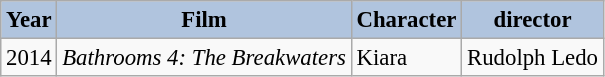<table class="wikitable" style="font-size: 95%;">
<tr>
<th style="background-color: #B0C4DE;">Year</th>
<th style="background-color: #B0C4DE;">Film</th>
<th style="background-color: #B0C4DE;">Character</th>
<th style="background-color: #B0C4DE;">director</th>
</tr>
<tr>
<td>2014</td>
<td><em>Bathrooms 4: The Breakwaters</em></td>
<td>Kiara</td>
<td>Rudolph Ledo</td>
</tr>
</table>
